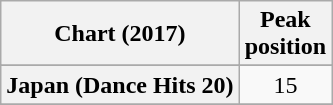<table class="wikitable sortable plainrowheaders" style="text-align:center">
<tr>
<th scope="col">Chart (2017)</th>
<th scope="col">Peak<br>position</th>
</tr>
<tr>
</tr>
<tr>
<th scope="row">Japan (Dance Hits 20)</th>
<td>15</td>
</tr>
<tr>
</tr>
</table>
